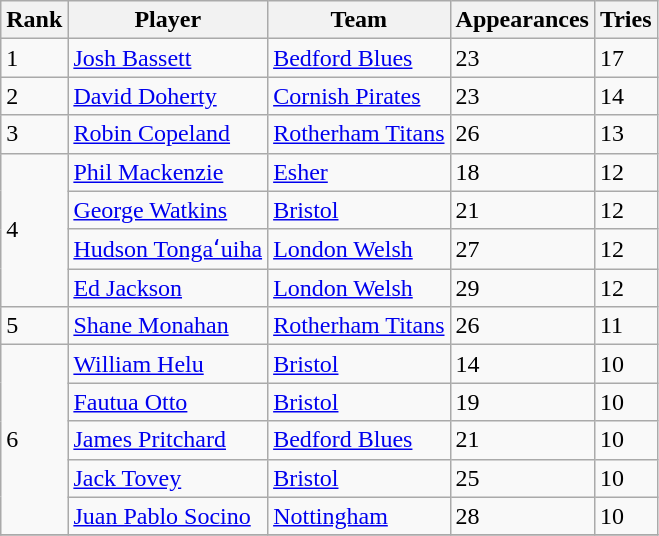<table class="wikitable">
<tr>
<th>Rank</th>
<th>Player</th>
<th>Team</th>
<th>Appearances</th>
<th>Tries</th>
</tr>
<tr>
<td>1</td>
<td> <a href='#'>Josh Bassett</a></td>
<td><a href='#'>Bedford Blues</a></td>
<td>23</td>
<td>17</td>
</tr>
<tr>
<td>2</td>
<td> <a href='#'>David Doherty</a></td>
<td><a href='#'>Cornish Pirates</a></td>
<td>23</td>
<td>14</td>
</tr>
<tr>
<td>3</td>
<td> <a href='#'>Robin Copeland</a></td>
<td><a href='#'>Rotherham Titans</a></td>
<td>26</td>
<td>13</td>
</tr>
<tr>
<td rowspan=4>4</td>
<td> <a href='#'>Phil Mackenzie</a></td>
<td><a href='#'>Esher</a></td>
<td>18</td>
<td>12</td>
</tr>
<tr>
<td> <a href='#'>George Watkins</a></td>
<td><a href='#'>Bristol</a></td>
<td>21</td>
<td>12</td>
</tr>
<tr>
<td> <a href='#'>Hudson Tongaʻuiha</a></td>
<td><a href='#'>London Welsh</a></td>
<td>27</td>
<td>12</td>
</tr>
<tr>
<td> <a href='#'>Ed Jackson</a></td>
<td><a href='#'>London Welsh</a></td>
<td>29</td>
<td>12</td>
</tr>
<tr>
<td>5</td>
<td> <a href='#'>Shane Monahan</a></td>
<td><a href='#'>Rotherham Titans</a></td>
<td>26</td>
<td>11</td>
</tr>
<tr>
<td rowspan=5>6</td>
<td> <a href='#'>William Helu</a></td>
<td><a href='#'>Bristol</a></td>
<td>14</td>
<td>10</td>
</tr>
<tr>
<td> <a href='#'>Fautua Otto</a></td>
<td><a href='#'>Bristol</a></td>
<td>19</td>
<td>10</td>
</tr>
<tr>
<td> <a href='#'>James Pritchard</a></td>
<td><a href='#'>Bedford Blues</a></td>
<td>21</td>
<td>10</td>
</tr>
<tr>
<td> <a href='#'>Jack Tovey</a></td>
<td><a href='#'>Bristol</a></td>
<td>25</td>
<td>10</td>
</tr>
<tr>
<td> <a href='#'>Juan Pablo Socino</a></td>
<td><a href='#'>Nottingham</a></td>
<td>28</td>
<td>10</td>
</tr>
<tr>
</tr>
</table>
